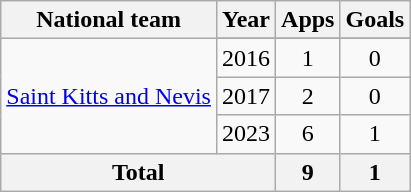<table class="wikitable" style="text-align:center">
<tr>
<th>National team</th>
<th>Year</th>
<th>Apps</th>
<th>Goals</th>
</tr>
<tr>
<td rowspan="4"><a href='#'>Saint Kitts and Nevis</a></td>
</tr>
<tr>
<td>2016</td>
<td>1</td>
<td>0</td>
</tr>
<tr>
<td>2017</td>
<td>2</td>
<td>0</td>
</tr>
<tr>
<td>2023</td>
<td>6</td>
<td>1</td>
</tr>
<tr>
<th colspan="2">Total</th>
<th>9</th>
<th>1</th>
</tr>
</table>
